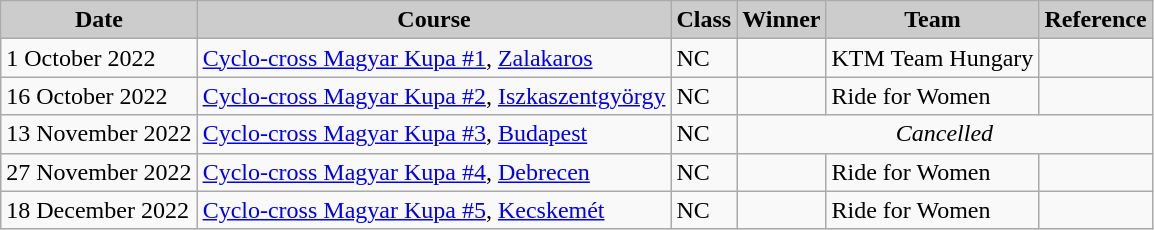<table class="wikitable sortable alternance ">
<tr>
<th scope="col" style="background-color:#CCCCCC;">Date</th>
<th scope="col" style="background-color:#CCCCCC;">Course</th>
<th scope="col" style="background-color:#CCCCCC;">Class</th>
<th scope="col" style="background-color:#CCCCCC;">Winner</th>
<th scope="col" style="background-color:#CCCCCC;">Team</th>
<th scope="col" style="background-color:#CCCCCC;">Reference</th>
</tr>
<tr>
<td>1 October 2022</td>
<td> <a href='#'>Cyclo-cross Magyar Kupa #1</a>, <a href='#'>Zalakaros</a></td>
<td>NC</td>
<td></td>
<td>KTM Team Hungary</td>
<td></td>
</tr>
<tr>
<td>16 October 2022</td>
<td> <a href='#'>Cyclo-cross Magyar Kupa #2</a>, <a href='#'>Iszkaszentgyörgy</a></td>
<td>NC</td>
<td></td>
<td>Ride for Women</td>
<td></td>
</tr>
<tr>
<td>13 November 2022</td>
<td> <a href='#'>Cyclo-cross Magyar Kupa #3</a>, <a href='#'>Budapest</a></td>
<td>NC</td>
<td colspan="3" align="center"><em>Cancelled</em></td>
</tr>
<tr>
<td>27 November 2022</td>
<td> <a href='#'>Cyclo-cross Magyar Kupa #4</a>, <a href='#'>Debrecen</a></td>
<td>NC</td>
<td></td>
<td>Ride for Women</td>
<td></td>
</tr>
<tr>
<td>18 December 2022</td>
<td> <a href='#'>Cyclo-cross Magyar Kupa #5</a>, <a href='#'>Kecskemét</a></td>
<td>NC</td>
<td></td>
<td>Ride for Women</td>
<td></td>
</tr>
</table>
